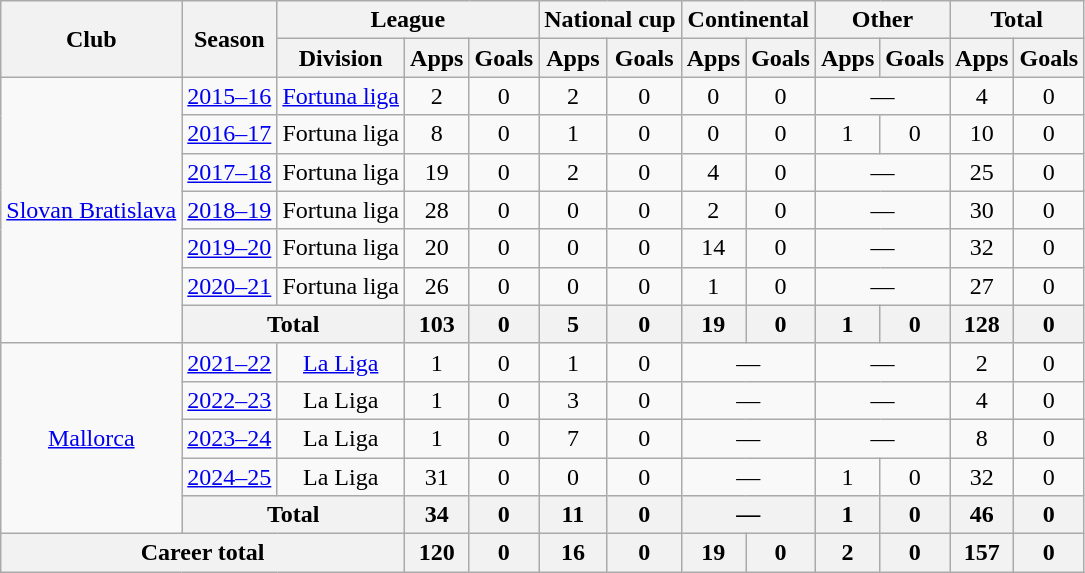<table class="wikitable" style="text-align:center">
<tr>
<th rowspan="2">Club</th>
<th rowspan="2">Season</th>
<th colspan="3">League</th>
<th colspan="2">National cup</th>
<th colspan="2">Continental</th>
<th colspan="2">Other</th>
<th colspan="2">Total</th>
</tr>
<tr>
<th>Division</th>
<th>Apps</th>
<th>Goals</th>
<th>Apps</th>
<th>Goals</th>
<th>Apps</th>
<th>Goals</th>
<th>Apps</th>
<th>Goals</th>
<th>Apps</th>
<th>Goals</th>
</tr>
<tr>
<td rowspan="7"><a href='#'>Slovan Bratislava</a></td>
<td><a href='#'>2015–16</a></td>
<td><a href='#'>Fortuna liga</a></td>
<td>2</td>
<td>0</td>
<td>2</td>
<td>0</td>
<td>0</td>
<td>0</td>
<td colspan="2">—</td>
<td>4</td>
<td>0</td>
</tr>
<tr>
<td><a href='#'>2016–17</a></td>
<td>Fortuna liga</td>
<td>8</td>
<td>0</td>
<td>1</td>
<td>0</td>
<td>0</td>
<td>0</td>
<td>1</td>
<td>0</td>
<td>10</td>
<td>0</td>
</tr>
<tr>
<td><a href='#'>2017–18</a></td>
<td>Fortuna liga</td>
<td>19</td>
<td>0</td>
<td>2</td>
<td>0</td>
<td>4</td>
<td>0</td>
<td colspan="2">—</td>
<td>25</td>
<td>0</td>
</tr>
<tr>
<td><a href='#'>2018–19</a></td>
<td>Fortuna liga</td>
<td>28</td>
<td>0</td>
<td>0</td>
<td>0</td>
<td>2</td>
<td>0</td>
<td colspan="2">—</td>
<td>30</td>
<td>0</td>
</tr>
<tr>
<td><a href='#'>2019–20</a></td>
<td>Fortuna liga</td>
<td>20</td>
<td>0</td>
<td>0</td>
<td>0</td>
<td>14</td>
<td>0</td>
<td colspan="2">—</td>
<td>32</td>
<td>0</td>
</tr>
<tr>
<td><a href='#'>2020–21</a></td>
<td>Fortuna liga</td>
<td>26</td>
<td>0</td>
<td>0</td>
<td>0</td>
<td>1</td>
<td>0</td>
<td colspan="2">—</td>
<td>27</td>
<td>0</td>
</tr>
<tr>
<th colspan="2">Total</th>
<th>103</th>
<th>0</th>
<th>5</th>
<th>0</th>
<th>19</th>
<th>0</th>
<th>1</th>
<th>0</th>
<th>128</th>
<th>0</th>
</tr>
<tr>
<td rowspan="5"><a href='#'>Mallorca</a></td>
<td><a href='#'>2021–22</a></td>
<td><a href='#'>La Liga</a></td>
<td>1</td>
<td>0</td>
<td>1</td>
<td>0</td>
<td colspan="2">—</td>
<td colspan="2">—</td>
<td>2</td>
<td>0</td>
</tr>
<tr>
<td><a href='#'>2022–23</a></td>
<td>La Liga</td>
<td>1</td>
<td>0</td>
<td>3</td>
<td>0</td>
<td colspan="2">—</td>
<td colspan="2">—</td>
<td>4</td>
<td>0</td>
</tr>
<tr>
<td><a href='#'>2023–24</a></td>
<td>La Liga</td>
<td>1</td>
<td>0</td>
<td>7</td>
<td>0</td>
<td colspan="2">—</td>
<td colspan="2">—</td>
<td>8</td>
<td>0</td>
</tr>
<tr>
<td><a href='#'>2024–25</a></td>
<td>La Liga</td>
<td>31</td>
<td>0</td>
<td>0</td>
<td>0</td>
<td colspan="2">—</td>
<td>1</td>
<td>0</td>
<td>32</td>
<td>0</td>
</tr>
<tr>
<th colspan="2">Total</th>
<th>34</th>
<th>0</th>
<th>11</th>
<th>0</th>
<th colspan="2">—</th>
<th>1</th>
<th>0</th>
<th>46</th>
<th>0</th>
</tr>
<tr>
<th colspan="3">Career total</th>
<th>120</th>
<th>0</th>
<th>16</th>
<th>0</th>
<th>19</th>
<th>0</th>
<th>2</th>
<th>0</th>
<th>157</th>
<th>0</th>
</tr>
</table>
